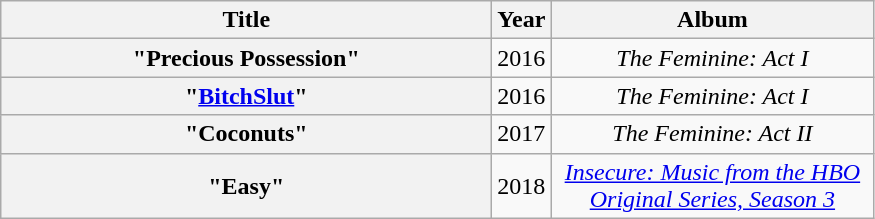<table class="wikitable plainrowheaders" style="text-align:center;">
<tr>
<th scope="col" style="width:20em;">Title</th>
<th scope="col" style="width:1em;">Year</th>
<th scope="col" style="width:13em;">Album</th>
</tr>
<tr>
<th scope="row">"Precious Possession"</th>
<td>2016</td>
<td><em>The Feminine: Act I</em></td>
</tr>
<tr>
<th scope="row">"<a href='#'>BitchSlut</a>"</th>
<td>2016</td>
<td><em>The Feminine: Act I</em></td>
</tr>
<tr>
<th scope="row">"Coconuts"</th>
<td>2017</td>
<td><em>The Feminine: Act II</em></td>
</tr>
<tr>
<th scope="row">"Easy"<br></th>
<td>2018</td>
<td><em><a href='#'>Insecure: Music from the HBO Original Series, Season 3</a></em></td>
</tr>
</table>
